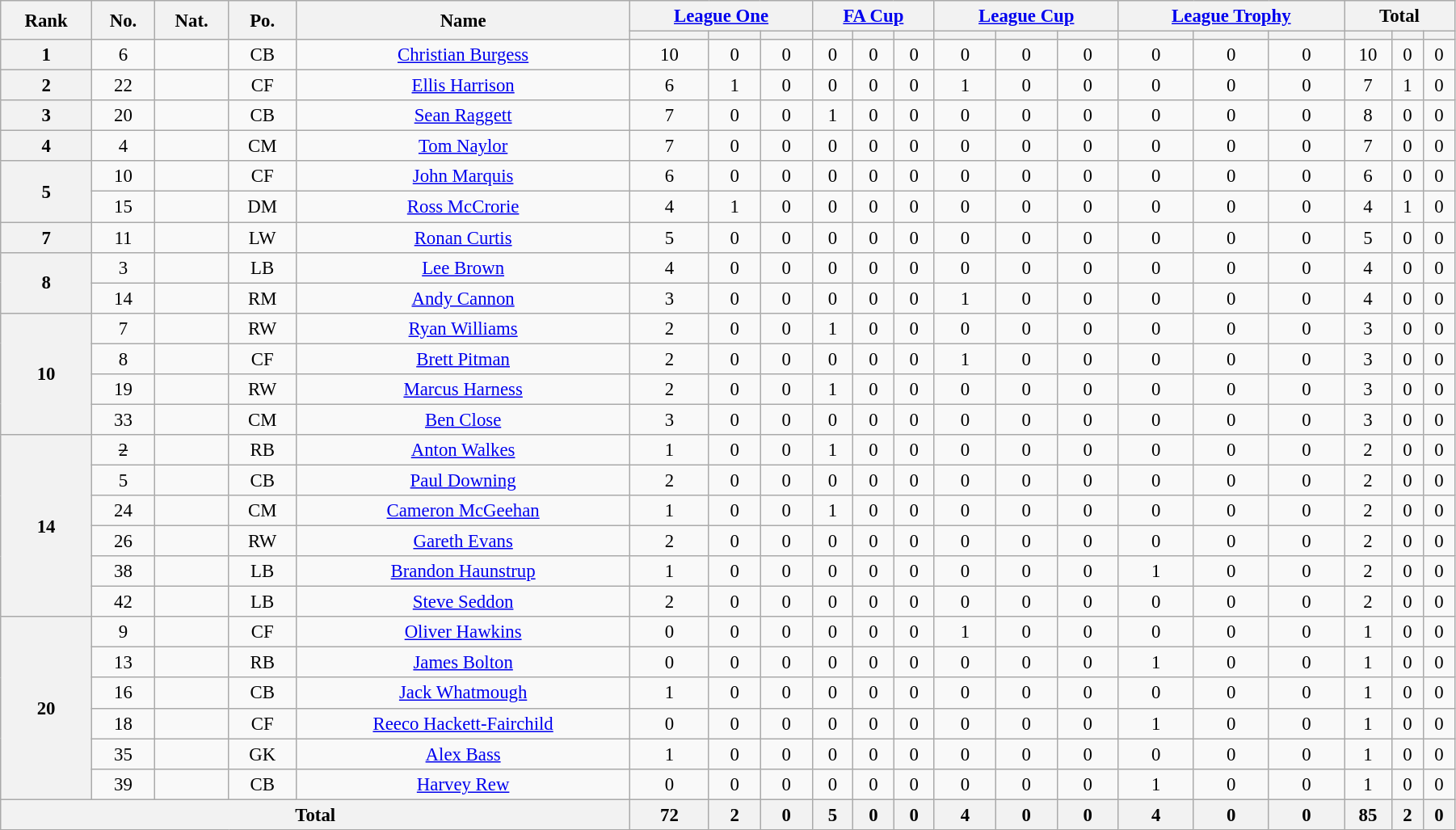<table class="wikitable" style="text-align:center; font-size:95%; width:95%;">
<tr>
<th rowspan=2>Rank</th>
<th rowspan=2>No.</th>
<th rowspan=2>Nat.</th>
<th rowspan=2>Po.</th>
<th rowspan=2>Name</th>
<th colspan=3><a href='#'>League One</a></th>
<th colspan=3><a href='#'>FA Cup</a></th>
<th colspan=3><a href='#'>League Cup</a></th>
<th colspan=3><a href='#'>League Trophy</a></th>
<th colspan=3>Total</th>
</tr>
<tr>
<th></th>
<th></th>
<th></th>
<th></th>
<th></th>
<th></th>
<th></th>
<th></th>
<th></th>
<th></th>
<th></th>
<th></th>
<th></th>
<th></th>
<th></th>
</tr>
<tr>
<th rowspan=1>1</th>
<td>6</td>
<td></td>
<td>CB</td>
<td><a href='#'>Christian Burgess</a></td>
<td>10</td>
<td>0</td>
<td>0</td>
<td>0</td>
<td>0</td>
<td>0</td>
<td>0</td>
<td>0</td>
<td>0</td>
<td>0</td>
<td>0</td>
<td>0</td>
<td>10</td>
<td>0</td>
<td>0</td>
</tr>
<tr>
<th rowspan=1>2</th>
<td>22</td>
<td></td>
<td>CF</td>
<td><a href='#'>Ellis Harrison</a></td>
<td>6</td>
<td>1</td>
<td>0</td>
<td>0</td>
<td>0</td>
<td>0</td>
<td>1</td>
<td>0</td>
<td>0</td>
<td>0</td>
<td>0</td>
<td>0</td>
<td>7</td>
<td>1</td>
<td>0</td>
</tr>
<tr>
<th rowspan=1>3</th>
<td>20</td>
<td></td>
<td>CB</td>
<td><a href='#'>Sean Raggett</a></td>
<td>7</td>
<td>0</td>
<td>0</td>
<td>1</td>
<td>0</td>
<td>0</td>
<td>0</td>
<td>0</td>
<td>0</td>
<td>0</td>
<td>0</td>
<td>0</td>
<td>8</td>
<td>0</td>
<td>0</td>
</tr>
<tr>
<th rowspan=1>4</th>
<td>4</td>
<td></td>
<td>CM</td>
<td><a href='#'>Tom Naylor</a></td>
<td>7</td>
<td>0</td>
<td>0</td>
<td>0</td>
<td>0</td>
<td>0</td>
<td>0</td>
<td>0</td>
<td>0</td>
<td>0</td>
<td>0</td>
<td>0</td>
<td>7</td>
<td>0</td>
<td>0</td>
</tr>
<tr>
<th rowspan=2>5</th>
<td>10</td>
<td></td>
<td>CF</td>
<td><a href='#'>John Marquis</a></td>
<td>6</td>
<td>0</td>
<td>0</td>
<td>0</td>
<td>0</td>
<td>0</td>
<td>0</td>
<td>0</td>
<td>0</td>
<td>0</td>
<td>0</td>
<td>0</td>
<td>6</td>
<td>0</td>
<td>0</td>
</tr>
<tr>
<td>15</td>
<td></td>
<td>DM</td>
<td><a href='#'>Ross McCrorie</a></td>
<td>4</td>
<td>1</td>
<td>0</td>
<td>0</td>
<td>0</td>
<td>0</td>
<td>0</td>
<td>0</td>
<td>0</td>
<td>0</td>
<td>0</td>
<td>0</td>
<td>4</td>
<td>1</td>
<td>0</td>
</tr>
<tr>
<th rowspan=1>7</th>
<td>11</td>
<td></td>
<td>LW</td>
<td><a href='#'>Ronan Curtis</a></td>
<td>5</td>
<td>0</td>
<td>0</td>
<td>0</td>
<td>0</td>
<td>0</td>
<td>0</td>
<td>0</td>
<td>0</td>
<td>0</td>
<td>0</td>
<td>0</td>
<td>5</td>
<td>0</td>
<td>0</td>
</tr>
<tr>
<th rowspan=2>8</th>
<td>3</td>
<td></td>
<td>LB</td>
<td><a href='#'>Lee Brown</a></td>
<td>4</td>
<td>0</td>
<td>0</td>
<td>0</td>
<td>0</td>
<td>0</td>
<td>0</td>
<td>0</td>
<td>0</td>
<td>0</td>
<td>0</td>
<td>0</td>
<td>4</td>
<td>0</td>
<td>0</td>
</tr>
<tr>
<td>14</td>
<td></td>
<td>RM</td>
<td><a href='#'>Andy Cannon</a></td>
<td>3</td>
<td>0</td>
<td>0</td>
<td>0</td>
<td>0</td>
<td>0</td>
<td>1</td>
<td>0</td>
<td>0</td>
<td>0</td>
<td>0</td>
<td>0</td>
<td>4</td>
<td>0</td>
<td>0</td>
</tr>
<tr>
<th rowspan=4>10</th>
<td>7</td>
<td></td>
<td>RW</td>
<td><a href='#'>Ryan Williams</a></td>
<td>2</td>
<td>0</td>
<td>0</td>
<td>1</td>
<td>0</td>
<td>0</td>
<td>0</td>
<td>0</td>
<td>0</td>
<td>0</td>
<td>0</td>
<td>0</td>
<td>3</td>
<td>0</td>
<td>0</td>
</tr>
<tr>
<td>8</td>
<td></td>
<td>CF</td>
<td><a href='#'>Brett Pitman</a></td>
<td>2</td>
<td>0</td>
<td>0</td>
<td>0</td>
<td>0</td>
<td>0</td>
<td>1</td>
<td>0</td>
<td>0</td>
<td>0</td>
<td>0</td>
<td>0</td>
<td>3</td>
<td>0</td>
<td>0</td>
</tr>
<tr>
<td>19</td>
<td></td>
<td>RW</td>
<td><a href='#'>Marcus Harness</a></td>
<td>2</td>
<td>0</td>
<td>0</td>
<td>1</td>
<td>0</td>
<td>0</td>
<td>0</td>
<td>0</td>
<td>0</td>
<td>0</td>
<td>0</td>
<td>0</td>
<td>3</td>
<td>0</td>
<td>0</td>
</tr>
<tr>
<td>33</td>
<td></td>
<td>CM</td>
<td><a href='#'>Ben Close</a></td>
<td>3</td>
<td>0</td>
<td>0</td>
<td>0</td>
<td>0</td>
<td>0</td>
<td>0</td>
<td>0</td>
<td>0</td>
<td>0</td>
<td>0</td>
<td>0</td>
<td>3</td>
<td>0</td>
<td>0</td>
</tr>
<tr>
<th rowspan=6>14</th>
<td><s>2</s></td>
<td></td>
<td>RB</td>
<td><a href='#'>Anton Walkes</a></td>
<td>1</td>
<td>0</td>
<td>0</td>
<td>1</td>
<td>0</td>
<td>0</td>
<td>0</td>
<td>0</td>
<td>0</td>
<td>0</td>
<td>0</td>
<td>0</td>
<td>2</td>
<td>0</td>
<td>0</td>
</tr>
<tr>
<td>5</td>
<td></td>
<td>CB</td>
<td><a href='#'>Paul Downing</a></td>
<td>2</td>
<td>0</td>
<td>0</td>
<td>0</td>
<td>0</td>
<td>0</td>
<td>0</td>
<td>0</td>
<td>0</td>
<td>0</td>
<td>0</td>
<td>0</td>
<td>2</td>
<td>0</td>
<td>0</td>
</tr>
<tr>
<td>24</td>
<td></td>
<td>CM</td>
<td><a href='#'>Cameron McGeehan</a></td>
<td>1</td>
<td>0</td>
<td>0</td>
<td>1</td>
<td>0</td>
<td>0</td>
<td>0</td>
<td>0</td>
<td>0</td>
<td>0</td>
<td>0</td>
<td>0</td>
<td>2</td>
<td>0</td>
<td>0</td>
</tr>
<tr>
<td>26</td>
<td></td>
<td>RW</td>
<td><a href='#'>Gareth Evans</a></td>
<td>2</td>
<td>0</td>
<td>0</td>
<td>0</td>
<td>0</td>
<td>0</td>
<td>0</td>
<td>0</td>
<td>0</td>
<td>0</td>
<td>0</td>
<td>0</td>
<td>2</td>
<td>0</td>
<td>0</td>
</tr>
<tr>
<td>38</td>
<td></td>
<td>LB</td>
<td><a href='#'>Brandon Haunstrup</a></td>
<td>1</td>
<td>0</td>
<td>0</td>
<td>0</td>
<td>0</td>
<td>0</td>
<td>0</td>
<td>0</td>
<td>0</td>
<td>1</td>
<td>0</td>
<td>0</td>
<td>2</td>
<td>0</td>
<td>0</td>
</tr>
<tr>
<td>42</td>
<td></td>
<td>LB</td>
<td><a href='#'>Steve Seddon</a></td>
<td>2</td>
<td>0</td>
<td>0</td>
<td>0</td>
<td>0</td>
<td>0</td>
<td>0</td>
<td>0</td>
<td>0</td>
<td>0</td>
<td>0</td>
<td>0</td>
<td>2</td>
<td>0</td>
<td>0</td>
</tr>
<tr>
<th rowspan=6>20</th>
<td>9</td>
<td></td>
<td>CF</td>
<td><a href='#'>Oliver Hawkins</a></td>
<td>0</td>
<td>0</td>
<td>0</td>
<td>0</td>
<td>0</td>
<td>0</td>
<td>1</td>
<td>0</td>
<td>0</td>
<td>0</td>
<td>0</td>
<td>0</td>
<td>1</td>
<td>0</td>
<td>0</td>
</tr>
<tr>
<td>13</td>
<td></td>
<td>RB</td>
<td><a href='#'>James Bolton</a></td>
<td>0</td>
<td>0</td>
<td>0</td>
<td>0</td>
<td>0</td>
<td>0</td>
<td>0</td>
<td>0</td>
<td>0</td>
<td>1</td>
<td>0</td>
<td>0</td>
<td>1</td>
<td>0</td>
<td>0</td>
</tr>
<tr>
<td>16</td>
<td></td>
<td>CB</td>
<td><a href='#'>Jack Whatmough</a></td>
<td>1</td>
<td>0</td>
<td>0</td>
<td>0</td>
<td>0</td>
<td>0</td>
<td>0</td>
<td>0</td>
<td>0</td>
<td>0</td>
<td>0</td>
<td>0</td>
<td>1</td>
<td>0</td>
<td>0</td>
</tr>
<tr>
<td>18</td>
<td></td>
<td>CF</td>
<td><a href='#'>Reeco Hackett-Fairchild</a></td>
<td>0</td>
<td>0</td>
<td>0</td>
<td>0</td>
<td>0</td>
<td>0</td>
<td>0</td>
<td>0</td>
<td>0</td>
<td>1</td>
<td>0</td>
<td>0</td>
<td>1</td>
<td>0</td>
<td>0</td>
</tr>
<tr>
<td>35</td>
<td></td>
<td>GK</td>
<td><a href='#'>Alex Bass</a></td>
<td>1</td>
<td>0</td>
<td>0</td>
<td>0</td>
<td>0</td>
<td>0</td>
<td>0</td>
<td>0</td>
<td>0</td>
<td>0</td>
<td>0</td>
<td>0</td>
<td>1</td>
<td>0</td>
<td>0</td>
</tr>
<tr>
<td>39</td>
<td></td>
<td>CB</td>
<td><a href='#'>Harvey Rew</a></td>
<td>0</td>
<td>0</td>
<td>0</td>
<td>0</td>
<td>0</td>
<td>0</td>
<td>0</td>
<td>0</td>
<td>0</td>
<td>1</td>
<td>0</td>
<td>0</td>
<td>1</td>
<td>0</td>
<td>0</td>
</tr>
<tr>
<th colspan=5>Total</th>
<th>72</th>
<th>2</th>
<th>0</th>
<th>5</th>
<th>0</th>
<th>0</th>
<th>4</th>
<th>0</th>
<th>0</th>
<th>4</th>
<th>0</th>
<th>0</th>
<th>85</th>
<th>2</th>
<th>0</th>
</tr>
</table>
